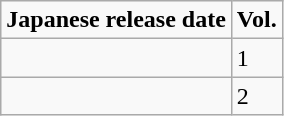<table class="wikitable">
<tr>
<td><strong>Japanese release date</strong></td>
<td><strong>Vol.</strong></td>
</tr>
<tr>
<td></td>
<td>1</td>
</tr>
<tr>
<td></td>
<td>2</td>
</tr>
</table>
